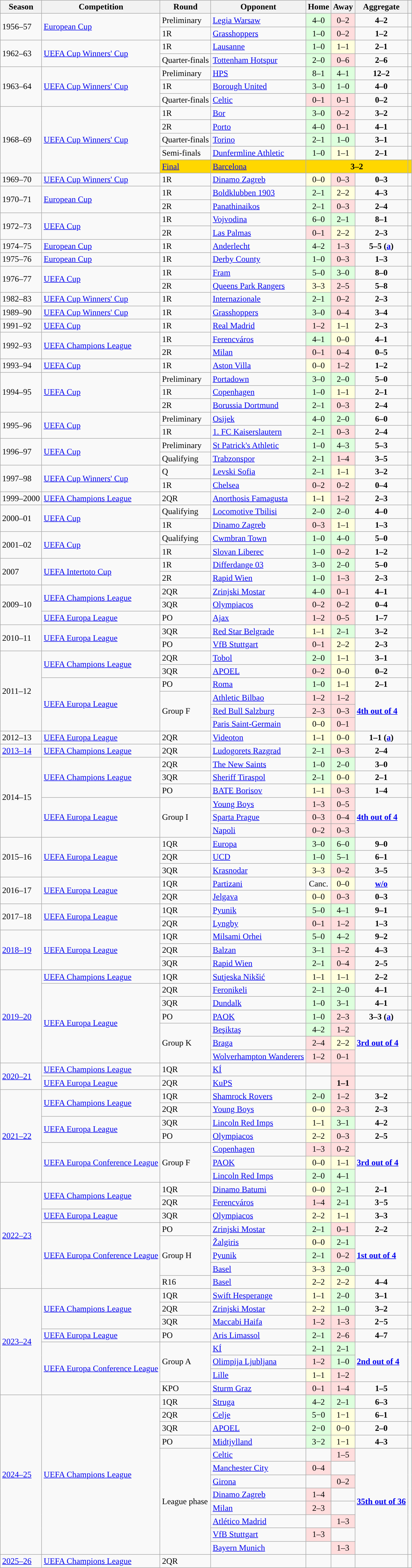<table class="wikitable">
<tr>
<th>Season</th>
<th>Competition</th>
<th>Round</th>
<th>Opponent</th>
<th>Home</th>
<th>Away</th>
<th>Aggregate</th>
<th></th>
</tr>
<tr>
<td rowspan="2">1956–57</td>
<td rowspan="2"><a href='#'>European Cup</a></td>
<td>Preliminary</td>
<td> <a href='#'>Legia Warsaw</a></td>
<td style="text-align:center; background:#dfd;">4–0</td>
<td style="text-align:center; background:#fdd;">0–2</td>
<td style="text-align:center;"><strong>4–2</strong></td>
<td></td>
</tr>
<tr>
<td>1R</td>
<td> <a href='#'>Grasshoppers</a></td>
<td style="text-align:center; background:#dfd;">1–0</td>
<td style="text-align:center; background:#fdd;">0–2</td>
<td style="text-align:center;"><strong>1–2</strong></td>
<td></td>
</tr>
<tr>
<td rowspan="2">1962–63</td>
<td rowspan="2"><a href='#'>UEFA Cup Winners' Cup</a></td>
<td>1R</td>
<td> <a href='#'>Lausanne</a></td>
<td style="text-align:center; background:#dfd;">1–0</td>
<td style="text-align:center; background:#ffd;">1–1</td>
<td style="text-align:center;"><strong>2–1</strong></td>
<td></td>
</tr>
<tr>
<td>Quarter-finals</td>
<td> <a href='#'>Tottenham Hotspur</a></td>
<td style="text-align:center; background:#dfd;">2–0</td>
<td style="text-align:center; background:#fdd;">0–6</td>
<td style="text-align:center;"><strong>2–6</strong></td>
<td></td>
</tr>
<tr>
<td rowspan="3">1963–64</td>
<td rowspan="3"><a href='#'>UEFA Cup Winners' Cup</a></td>
<td>Preliminary</td>
<td> <a href='#'>HPS</a></td>
<td style="text-align:center; background:#dfd;">8–1</td>
<td style="text-align:center; background:#dfd;">4–1</td>
<td style="text-align:center;"><strong>12–2</strong></td>
<td></td>
</tr>
<tr>
<td>1R</td>
<td> <a href='#'>Borough United</a></td>
<td style="text-align:center; background:#dfd;">3–0</td>
<td style="text-align:center; background:#dfd;">1–0</td>
<td style="text-align:center;"><strong>4–0</strong></td>
<td></td>
</tr>
<tr>
<td>Quarter-finals</td>
<td> <a href='#'>Celtic</a></td>
<td style="text-align:center; background:#fdd;">0–1</td>
<td style="text-align:center; background:#fdd;">0–1</td>
<td style="text-align:center;"><strong>0–2</strong></td>
<td></td>
</tr>
<tr>
<td rowspan="5">1968–69</td>
<td rowspan="5"><a href='#'>UEFA Cup Winners' Cup</a></td>
<td>1R</td>
<td> <a href='#'>Bor</a></td>
<td style="text-align:center; background:#dfd;">3–0</td>
<td style="text-align:center; background:#fdd;">0–2</td>
<td style="text-align:center;"><strong>3–2</strong></td>
<td></td>
</tr>
<tr>
<td>2R</td>
<td> <a href='#'>Porto</a></td>
<td style="text-align:center; background:#dfd;">4–0</td>
<td style="text-align:center; background:#fdd;">0–1</td>
<td style="text-align:center;"><strong>4–1</strong></td>
<td></td>
</tr>
<tr>
<td>Quarter-finals</td>
<td> <a href='#'>Torino</a></td>
<td style="text-align:center; background:#dfd;">2–1</td>
<td style="text-align:center; background:#dfd;">1–0</td>
<td style="text-align:center;"><strong>3–1</strong></td>
<td></td>
</tr>
<tr>
<td>Semi-finals</td>
<td> <a href='#'>Dunfermline Athletic</a></td>
<td style="text-align:center; background:#dfd;">1–0</td>
<td style="text-align:center; background:#ffd;">1–1</td>
<td style="text-align:center;"><strong>2–1</strong></td>
<td></td>
</tr>
<tr bgcolor=gold>
<td><a href='#'>Final</a></td>
<td> <a href='#'>Barcelona</a></td>
<td colspan="3" style="text-align:center;"><strong>3–2</strong></td>
<td></td>
</tr>
<tr>
<td>1969–70</td>
<td><a href='#'>UEFA Cup Winners' Cup</a></td>
<td>1R</td>
<td> <a href='#'>Dinamo Zagreb</a></td>
<td style="text-align:center; background:#ffd;">0–0</td>
<td style="text-align:center; background:#fdd;">0–3</td>
<td style="text-align:center;"><strong>0–3</strong></td>
<td></td>
</tr>
<tr>
<td rowspan="2">1970–71</td>
<td rowspan="2"><a href='#'>European Cup</a></td>
<td>1R</td>
<td> <a href='#'>Boldklubben 1903</a></td>
<td style="text-align:center; background:#dfd;">2–1</td>
<td style="text-align:center; background:#ffd;">2–2</td>
<td style="text-align:center;"><strong>4–3</strong></td>
<td></td>
</tr>
<tr>
<td>2R</td>
<td> <a href='#'>Panathinaikos</a></td>
<td style="text-align:center; background:#dfd;">2–1</td>
<td style="text-align:center; background:#fdd;">0–3</td>
<td style="text-align:center;"><strong>2–4</strong></td>
<td></td>
</tr>
<tr>
<td rowspan="2">1972–73</td>
<td rowspan="2"><a href='#'>UEFA Cup</a></td>
<td>1R</td>
<td> <a href='#'>Vojvodina</a></td>
<td style="text-align:center; background:#dfd;">6–0</td>
<td style="text-align:center; background:#dfd;">2–1</td>
<td style="text-align:center;"><strong>8–1</strong></td>
<td></td>
</tr>
<tr>
<td>2R</td>
<td> <a href='#'>Las Palmas</a></td>
<td style="text-align:center; background:#fdd;">0–1</td>
<td style="text-align:center; background:#ffd;">2–2</td>
<td style="text-align:center;"><strong>2–3</strong></td>
<td></td>
</tr>
<tr>
<td>1974–75</td>
<td><a href='#'>European Cup</a></td>
<td>1R</td>
<td> <a href='#'>Anderlecht</a></td>
<td style="text-align:center; background:#dfd;">4–2</td>
<td style="text-align:center; background:#fdd;">1–3</td>
<td style="text-align:center;"><strong>5–5 (<a href='#'>a</a>)</strong></td>
<td></td>
</tr>
<tr>
<td>1975–76</td>
<td><a href='#'>European Cup</a></td>
<td>1R</td>
<td> <a href='#'>Derby County</a></td>
<td style="text-align:center; background:#dfd;">1–0</td>
<td style="text-align:center; background:#fdd;">0–3</td>
<td style="text-align:center;"><strong>1–3</strong></td>
<td></td>
</tr>
<tr>
<td rowspan="2">1976–77</td>
<td rowspan="2"><a href='#'>UEFA Cup</a></td>
<td>1R</td>
<td> <a href='#'>Fram</a></td>
<td style="text-align:center; background:#dfd;">5–0</td>
<td style="text-align:center; background:#dfd;">3–0</td>
<td style="text-align:center;"><strong>8–0</strong></td>
<td></td>
</tr>
<tr>
<td>2R</td>
<td> <a href='#'>Queens Park Rangers</a></td>
<td style="text-align:center; background:#ffd;">3–3</td>
<td style="text-align:center; background:#fdd;">2–5</td>
<td style="text-align:center;"><strong>5–8</strong></td>
<td></td>
</tr>
<tr>
<td>1982–83</td>
<td><a href='#'>UEFA Cup Winners' Cup</a></td>
<td>1R</td>
<td> <a href='#'>Internazionale</a></td>
<td style="text-align:center; background:#dfd;">2–1</td>
<td style="text-align:center; background:#fdd;">0–2</td>
<td style="text-align:center;"><strong>2–3</strong></td>
<td></td>
</tr>
<tr>
<td>1989–90</td>
<td><a href='#'>UEFA Cup Winners' Cup</a></td>
<td>1R</td>
<td> <a href='#'>Grasshoppers</a></td>
<td style="text-align:center; background:#dfd;">3–0</td>
<td style="text-align:center; background:#fdd;">0–4 </td>
<td style="text-align:center;"><strong>3–4</strong></td>
<td></td>
</tr>
<tr>
<td>1991–92</td>
<td><a href='#'>UEFA Cup</a></td>
<td>1R</td>
<td> <a href='#'>Real Madrid</a></td>
<td style="text-align:center; background:#fdd;">1–2</td>
<td style="text-align:center; background:#ffd;">1–1</td>
<td style="text-align:center;"><strong>2–3</strong></td>
<td></td>
</tr>
<tr>
<td rowspan="2">1992–93</td>
<td rowspan="2"><a href='#'>UEFA Champions League</a></td>
<td>1R</td>
<td> <a href='#'>Ferencváros</a></td>
<td style="text-align:center; background:#dfd;">4–1</td>
<td style="text-align:center; background:#ffd;">0–0</td>
<td style="text-align:center;"><strong>4–1</strong></td>
<td></td>
</tr>
<tr>
<td>2R</td>
<td> <a href='#'>Milan</a></td>
<td style="text-align:center; background:#fdd;">0–1</td>
<td style="text-align:center; background:#fdd;">0–4</td>
<td style="text-align:center;"><strong>0–5</strong></td>
<td></td>
</tr>
<tr>
<td>1993–94</td>
<td><a href='#'>UEFA Cup</a></td>
<td>1R</td>
<td> <a href='#'>Aston Villa</a></td>
<td style="text-align:center; background:#ffd;">0–0</td>
<td style="text-align:center; background:#fdd;">1–2</td>
<td style="text-align:center;"><strong>1–2</strong></td>
<td></td>
</tr>
<tr>
<td rowspan="3">1994–95</td>
<td rowspan="3"><a href='#'>UEFA Cup</a></td>
<td>Preliminary</td>
<td> <a href='#'>Portadown</a></td>
<td style="text-align:center; background:#dfd;">3–0</td>
<td style="text-align:center; background:#dfd;">2–0</td>
<td style="text-align:center;"><strong>5–0</strong></td>
<td></td>
</tr>
<tr>
<td>1R</td>
<td> <a href='#'>Copenhagen</a></td>
<td style="text-align:center; background:#dfd;">1–0</td>
<td style="text-align:center; background:#ffd;">1–1</td>
<td style="text-align:center;"><strong>2–1</strong></td>
<td></td>
</tr>
<tr>
<td>2R</td>
<td> <a href='#'>Borussia Dortmund</a></td>
<td style="text-align:center; background:#dfd;">2–1</td>
<td style="text-align:center; background:#fdd;">0–3</td>
<td style="text-align:center;"><strong>2–4</strong></td>
<td></td>
</tr>
<tr>
<td rowspan="2">1995–96</td>
<td rowspan="2"><a href='#'>UEFA Cup</a></td>
<td>Preliminary</td>
<td> <a href='#'>Osijek</a></td>
<td style="text-align:center; background:#dfd;">4–0</td>
<td style="text-align:center; background:#dfd;">2–0</td>
<td style="text-align:center;"><strong>6–0</strong></td>
<td></td>
</tr>
<tr>
<td>1R</td>
<td> <a href='#'>1. FC Kaiserslautern</a></td>
<td style="text-align:center; background:#dfd;">2–1</td>
<td style="text-align:center; background:#fdd;">0–3</td>
<td style="text-align:center;"><strong>2–4</strong></td>
<td></td>
</tr>
<tr>
<td rowspan="2">1996–97</td>
<td rowspan="2"><a href='#'>UEFA Cup</a></td>
<td>Preliminary</td>
<td> <a href='#'>St Patrick's Athletic</a></td>
<td style="text-align:center; background:#dfd;">1–0</td>
<td style="text-align:center; background:#dfd;">4–3</td>
<td style="text-align:center;"><strong>5–3</strong></td>
<td></td>
</tr>
<tr>
<td>Qualifying</td>
<td> <a href='#'>Trabzonspor</a></td>
<td style="text-align:center; background:#dfd;">2–1</td>
<td style="text-align:center; background:#fdd;">1–4</td>
<td style="text-align:center;"><strong>3–5</strong></td>
<td></td>
</tr>
<tr>
<td rowspan="2">1997–98</td>
<td rowspan="2"><a href='#'>UEFA Cup Winners' Cup</a></td>
<td>Q</td>
<td> <a href='#'>Levski Sofia</a></td>
<td style="text-align:center; background:#dfd;">2–1</td>
<td style="text-align:center; background:#ffd;">1–1</td>
<td style="text-align:center;"><strong>3–2</strong></td>
<td></td>
</tr>
<tr>
<td>1R</td>
<td> <a href='#'>Chelsea</a></td>
<td style="text-align:center; background:#fdd;">0–2</td>
<td style="text-align:center; background:#fdd;">0–2</td>
<td style="text-align:center;"><strong>0–4</strong></td>
<td></td>
</tr>
<tr>
<td>1999–2000</td>
<td><a href='#'>UEFA Champions League</a></td>
<td>2QR</td>
<td> <a href='#'>Anorthosis Famagusta</a></td>
<td style="text-align:center; background:#ffd;">1–1</td>
<td style="text-align:center; background:#fdd;">1–2</td>
<td style="text-align:center;"><strong>2–3</strong></td>
<td></td>
</tr>
<tr>
<td rowspan="2">2000–01</td>
<td rowspan="2"><a href='#'>UEFA Cup</a></td>
<td>Qualifying</td>
<td> <a href='#'>Locomotive Tbilisi</a></td>
<td style="text-align:center; background:#dfd;">2–0</td>
<td style="text-align:center; background:#dfd;">2–0</td>
<td style="text-align:center;"><strong>4–0</strong></td>
<td></td>
</tr>
<tr>
<td>1R</td>
<td> <a href='#'>Dinamo Zagreb</a></td>
<td style="text-align:center; background:#fdd;">0–3</td>
<td style="text-align:center; background:#ffd;">1–1</td>
<td style="text-align:center;"><strong>1–3</strong></td>
<td></td>
</tr>
<tr>
<td rowspan="2">2001–02</td>
<td rowspan="2"><a href='#'>UEFA Cup</a></td>
<td>Qualifying</td>
<td> <a href='#'>Cwmbran Town</a></td>
<td style="text-align:center; background:#dfd;">1–0</td>
<td style="text-align:center; background:#dfd;">4–0</td>
<td style="text-align:center;"><strong>5–0</strong></td>
<td></td>
</tr>
<tr>
<td>1R</td>
<td> <a href='#'>Slovan Liberec</a></td>
<td style="text-align:center; background:#dfd;">1–0</td>
<td style="text-align:center; background:#fdd;">0–2</td>
<td style="text-align:center;"><strong>1–2</strong></td>
<td></td>
</tr>
<tr>
<td rowspan="2">2007</td>
<td rowspan="2"><a href='#'>UEFA Intertoto Cup</a></td>
<td>1R</td>
<td> <a href='#'>Differdange 03</a></td>
<td style="text-align:center; background:#dfd;">3–0</td>
<td style="text-align:center; background:#dfd;">2–0</td>
<td style="text-align:center;"><strong>5–0</strong></td>
<td></td>
</tr>
<tr>
<td>2R</td>
<td> <a href='#'>Rapid Wien</a></td>
<td style="text-align:center; background:#dfd;">1–0</td>
<td style="text-align:center; background:#fdd;">1–3</td>
<td style="text-align:center;"><strong>2–3</strong></td>
<td></td>
</tr>
<tr>
<td rowspan="3">2009–10</td>
<td rowspan="2"><a href='#'>UEFA Champions League</a></td>
<td>2QR</td>
<td> <a href='#'>Zrinjski Mostar</a></td>
<td style="text-align:center; background:#dfd;">4–0</td>
<td style="text-align:center; background:#fdd;">0–1</td>
<td style="text-align:center;"><strong>4–1</strong></td>
<td></td>
</tr>
<tr>
<td>3QR</td>
<td> <a href='#'>Olympiacos</a></td>
<td style="text-align:center; background:#fdd;">0–2</td>
<td style="text-align:center; background:#fdd;">0–2</td>
<td style="text-align:center;"><strong>0–4</strong></td>
<td></td>
</tr>
<tr>
<td><a href='#'>UEFA Europa League</a></td>
<td>PO</td>
<td> <a href='#'>Ajax</a></td>
<td style="text-align:center; background:#fdd;">1–2</td>
<td style="text-align:center; background:#fdd;">0–5</td>
<td style="text-align:center;"><strong>1–7</strong></td>
<td></td>
</tr>
<tr>
<td rowspan="2">2010–11</td>
<td rowspan="2"><a href='#'>UEFA Europa League</a></td>
<td>3QR</td>
<td> <a href='#'>Red Star Belgrade</a></td>
<td style="text-align:center; background:#ffd;">1–1</td>
<td style="text-align:center; background:#dfd;">2–1</td>
<td style="text-align:center;"><strong>3–2</strong></td>
<td></td>
</tr>
<tr>
<td>PO</td>
<td> <a href='#'>VfB Stuttgart</a></td>
<td style="text-align:center; background:#fdd;">0–1</td>
<td style="text-align:center; background:#ffd;">2–2</td>
<td style="text-align:center;"><strong>2–3</strong></td>
<td></td>
</tr>
<tr>
<td rowspan="6">2011–12</td>
<td rowspan="2"><a href='#'>UEFA Champions League</a></td>
<td>2QR</td>
<td> <a href='#'>Tobol</a></td>
<td style="text-align:center; background:#dfd;">2–0</td>
<td style="text-align:center; background:#ffd;">1–1</td>
<td style="text-align:center;"><strong>3–1</strong></td>
<td></td>
</tr>
<tr>
<td>3QR</td>
<td> <a href='#'>APOEL</a></td>
<td style="text-align:center; background:#fdd;">0–2</td>
<td style="text-align:center; background:#ffd;">0–0</td>
<td style="text-align:center;"><strong>0–2</strong></td>
<td></td>
</tr>
<tr>
<td rowspan="4"><a href='#'>UEFA Europa League</a></td>
<td>PO</td>
<td> <a href='#'>Roma</a></td>
<td style="text-align:center; background:#dfd;">1–0</td>
<td style="text-align:center; background:#ffd;">1–1</td>
<td style="text-align:center;"><strong>2–1</strong></td>
<td></td>
</tr>
<tr>
<td rowspan="3">Group F</td>
<td> <a href='#'>Athletic Bilbao</a></td>
<td style="text-align:center; background:#fdd;">1–2</td>
<td style="text-align:center; background:#fdd;">1–2</td>
<td rowspan="3"><strong><a href='#'>4th out of 4</a></strong></td>
<td rowspan="3"></td>
</tr>
<tr>
<td> <a href='#'>Red Bull Salzburg</a></td>
<td style="text-align:center; background:#fdd;">2–3</td>
<td style="text-align:center; background:#fdd;">0–3</td>
</tr>
<tr>
<td> <a href='#'>Paris Saint-Germain</a></td>
<td style="text-align:center; background:#ffd;">0–0</td>
<td style="text-align:center; background:#fdd;">0–1</td>
</tr>
<tr>
<td>2012–13</td>
<td><a href='#'>UEFA Europa League</a></td>
<td>2QR</td>
<td> <a href='#'>Videoton</a></td>
<td style="text-align:center; background:#ffd;">1–1</td>
<td style="text-align:center; background:#ffd;">0–0</td>
<td style="text-align:center;"><strong> 1–1 (<a href='#'>a</a>)</strong></td>
<td></td>
</tr>
<tr>
<td><a href='#'>2013–14</a></td>
<td><a href='#'>UEFA Champions League</a></td>
<td>2QR</td>
<td> <a href='#'>Ludogorets Razgrad</a></td>
<td style="text-align:center; background:#dfd;">2–1</td>
<td style="text-align:center; background:#fdd;">0–3</td>
<td style="text-align:center;"><strong>2–4</strong></td>
<td></td>
</tr>
<tr>
<td rowspan="6">2014–15</td>
<td rowspan="3"><a href='#'>UEFA Champions League</a></td>
<td>2QR</td>
<td> <a href='#'>The New Saints</a></td>
<td style="text-align:center; background:#dfd;">1–0</td>
<td style="text-align:center; background:#dfd;">2–0</td>
<td style="text-align:center;"><strong>3–0</strong></td>
<td></td>
</tr>
<tr>
<td>3QR</td>
<td> <a href='#'>Sheriff Tiraspol</a></td>
<td style="text-align:center; background:#dfd;">2–1</td>
<td style="text-align:center; background:#ffd;">0–0</td>
<td style="text-align:center;"><strong>2–1</strong></td>
<td></td>
</tr>
<tr>
<td>PO</td>
<td> <a href='#'>BATE Borisov</a></td>
<td style="text-align:center; background:#ffd;">1–1</td>
<td style="text-align:center; background:#fdd;">0–3</td>
<td style="text-align:center;"><strong>1–4</strong></td>
<td></td>
</tr>
<tr>
<td rowspan="3"><a href='#'>UEFA Europa League</a></td>
<td rowspan="3">Group I</td>
<td> <a href='#'>Young Boys</a></td>
<td style="text-align:center; background:#fdd;">1–3</td>
<td style="text-align:center; background:#fdd;">0–5</td>
<td rowspan="3"><strong><a href='#'>4th out of 4</a></strong></td>
<td rowspan="3"></td>
</tr>
<tr>
<td> <a href='#'>Sparta Prague</a></td>
<td style="text-align:center; background:#fdd;">0–3</td>
<td style="text-align:center; background:#fdd;">0–4</td>
</tr>
<tr>
<td> <a href='#'>Napoli</a></td>
<td style="text-align:center; background:#fdd;">0–2</td>
<td style="text-align:center; background:#fdd;">0–3</td>
</tr>
<tr>
<td rowspan="3">2015–16</td>
<td rowspan="3"><a href='#'>UEFA Europa League</a></td>
<td>1QR</td>
<td> <a href='#'>Europa</a></td>
<td style="text-align:center; background:#dfd;">3–0</td>
<td style="text-align:center; background:#dfd;">6–0</td>
<td style="text-align:center;"><strong>9–0</strong></td>
<td></td>
</tr>
<tr>
<td>2QR</td>
<td> <a href='#'>UCD</a></td>
<td style="text-align:center; background:#dfd;">1–0</td>
<td style="text-align:center; background:#dfd;">5–1</td>
<td style="text-align:center;"><strong>6–1</strong></td>
<td></td>
</tr>
<tr>
<td>3QR</td>
<td> <a href='#'>Krasnodar</a></td>
<td style="text-align:center; background:#ffd;">3–3</td>
<td style="text-align:center; background:#fdd;">0–2</td>
<td style="text-align:center;"><strong>3–5</strong></td>
<td></td>
</tr>
<tr>
<td rowspan="2">2016–17</td>
<td rowspan="2"><a href='#'>UEFA Europa League</a></td>
<td>1QR</td>
<td> <a href='#'>Partizani</a></td>
<td style="text-align:center;">Canc.</td>
<td style="text-align:center; background:#ffd;">0–0</td>
<td style="text-align:center;"><strong><a href='#'>w/o</a> </strong></td>
<td></td>
</tr>
<tr>
<td>2QR</td>
<td> <a href='#'>Jelgava</a></td>
<td style="text-align:center; background:#ffd;">0–0</td>
<td style="text-align:center; background:#fdd;">0–3</td>
<td style="text-align:center;"><strong>0–3</strong></td>
<td></td>
</tr>
<tr>
<td rowspan="2">2017–18</td>
<td rowspan="2"><a href='#'>UEFA Europa League</a></td>
<td>1QR</td>
<td> <a href='#'>Pyunik</a></td>
<td style="text-align:center; background:#dfd;">5–0</td>
<td style="text-align:center; background:#dfd;">4–1</td>
<td style="text-align:center;"><strong>9–1</strong></td>
<td></td>
</tr>
<tr>
<td>2QR</td>
<td> <a href='#'>Lyngby</a></td>
<td style="text-align:center; background:#fdd;">0–1</td>
<td style="text-align:center; background:#fdd;">1–2</td>
<td style="text-align:center;"><strong>1–3</strong></td>
<td></td>
</tr>
<tr>
<td rowspan="3"><a href='#'>2018–19</a></td>
<td rowspan="3"><a href='#'>UEFA Europa League</a></td>
<td>1QR</td>
<td> <a href='#'>Milsami Orhei</a></td>
<td style="text-align:center; background:#dfd;">5–0</td>
<td style="text-align:center; background:#dfd;">4–2</td>
<td style="text-align:center;"><strong>9–2</strong></td>
<td></td>
</tr>
<tr>
<td>2QR</td>
<td> <a href='#'>Balzan</a></td>
<td style="text-align:center; background:#dfd;">3–1</td>
<td style="text-align:center; background:#fdd;">1–2</td>
<td style="text-align:center;"><strong>4–3</strong></td>
<td></td>
</tr>
<tr>
<td>3QR</td>
<td> <a href='#'>Rapid Wien</a></td>
<td style="text-align:center; background:#dfd;">2–1</td>
<td style="text-align:center; background:#fdd;">0–4</td>
<td style="text-align:center;"><strong>2–5</strong></td>
<td></td>
</tr>
<tr>
<td rowspan="7"><a href='#'>2019–20</a></td>
<td><a href='#'>UEFA Champions League</a></td>
<td>1QR</td>
<td> <a href='#'>Sutjeska Nikšić</a></td>
<td style="text-align:center; background:#ffd;">1–1</td>
<td style="text-align:center; background:#ffd;">1–1 </td>
<td style="text-align:center;"><strong>2–2 </strong></td>
<td></td>
</tr>
<tr>
<td rowspan="6"><a href='#'>UEFA Europa League</a></td>
<td>2QR</td>
<td> <a href='#'>Feronikeli</a></td>
<td style="text-align:center; background:#dfd;">2–1</td>
<td style="text-align:center; background:#dfd;">2–0</td>
<td style="text-align:center;"><strong>4–1</strong></td>
<td></td>
</tr>
<tr>
<td>3QR</td>
<td> <a href='#'>Dundalk</a></td>
<td style="text-align:center; background:#dfd;">1–0</td>
<td style="text-align:center; background:#dfd;">3–1</td>
<td style="text-align:center;"><strong>4–1</strong></td>
<td></td>
</tr>
<tr>
<td>PO</td>
<td> <a href='#'>PAOK</a></td>
<td style="text-align:center; background:#dfd;">1–0</td>
<td style="text-align:center; background:#fdd;">2–3</td>
<td style="text-align:center;"><strong>3–3 (<a href='#'>a</a>)</strong></td>
<td></td>
</tr>
<tr>
<td rowspan="3">Group K</td>
<td> <a href='#'>Beşiktaş</a></td>
<td style="text-align:center; background:#dfd;">4–2</td>
<td style="text-align:center; background:#fdd;">1–2</td>
<td rowspan="3"><strong><a href='#'>3rd out of 4</a></strong></td>
<td rowspan="3"></td>
</tr>
<tr>
<td> <a href='#'>Braga</a></td>
<td style="text-align:center; background:#fdd;">2–4</td>
<td style="text-align:center; background:#ffd;">2–2</td>
</tr>
<tr>
<td> <a href='#'>Wolverhampton Wanderers</a></td>
<td style="text-align:center; background:#fdd;">1–2</td>
<td style="text-align:center; background:#fdd;">0–1</td>
</tr>
<tr>
<td rowspan="2"><a href='#'>2020–21</a></td>
<td><a href='#'>UEFA Champions League</a></td>
<td>1QR</td>
<td> <a href='#'>KÍ</a></td>
<td></td>
<td style="text-align:center; background:#fdd;"></td>
<td></td>
<td></td>
</tr>
<tr>
<td><a href='#'>UEFA Europa League</a></td>
<td>2QR</td>
<td> <a href='#'>KuPS</a></td>
<td></td>
<td style="text-align:center; background:#fdd;"><strong>1–1 </strong></td>
<td></td>
<td></td>
</tr>
<tr>
<td rowspan="7"><a href='#'>2021–22</a></td>
<td rowspan="2"><a href='#'>UEFA Champions League</a></td>
<td>1QR</td>
<td> <a href='#'>Shamrock Rovers</a></td>
<td style="text-align:center; background:#dfd;">2–0</td>
<td style="text-align:center; background:#fdd;">1–2</td>
<td style="text-align:center;"><strong>3–2</strong></td>
<td></td>
</tr>
<tr>
<td>2QR</td>
<td> <a href='#'>Young Boys</a></td>
<td style="text-align:center; background:#ffd;">0–0</td>
<td style="text-align:center; background:#fdd;">2–3</td>
<td style="text-align:center;"><strong>2–3</strong></td>
<td></td>
</tr>
<tr>
<td rowspan="2"><a href='#'>UEFA Europa League</a></td>
<td>3QR</td>
<td> <a href='#'>Lincoln Red Imps</a></td>
<td style="text-align:center; background:#ffd;">1–1</td>
<td style="text-align:center; background:#dfd;">3–1</td>
<td style="text-align:center;"><strong>4–2</strong></td>
<td></td>
</tr>
<tr>
<td>PO</td>
<td> <a href='#'>Olympiacos</a></td>
<td style="text-align:center; background:#ffd;">2–2</td>
<td style="text-align:center; background:#fdd;">0–3</td>
<td style="text-align:center;"><strong>2–5</strong></td>
<td></td>
</tr>
<tr>
<td rowspan="3"><a href='#'>UEFA Europa Conference League</a></td>
<td rowspan="3">Group F</td>
<td> <a href='#'>Copenhagen</a></td>
<td style="text-align:center; background:#fdd;">1–3</td>
<td style="text-align:center; background:#fdd;">0–2</td>
<td rowspan="3"><strong><a href='#'>3rd out of 4</a></strong></td>
<td rowspan="3"></td>
</tr>
<tr>
<td> <a href='#'>PAOK</a></td>
<td style="text-align:center; background:#ffd;">0–0</td>
<td style="text-align:center; background:#ffd;">1–1</td>
</tr>
<tr>
<td> <a href='#'>Lincoln Red Imps</a></td>
<td style="text-align:center; background:#dfd;">2–0</td>
<td style="text-align:center; background:#dfd;">4–1</td>
</tr>
<tr>
<td rowspan="8"><a href='#'>2022–23</a></td>
<td rowspan="2"><a href='#'>UEFA Champions League</a></td>
<td>1QR</td>
<td> <a href='#'>Dinamo Batumi</a></td>
<td style="text-align:center; background:#ffd;">0–0</td>
<td style="text-align:center; background:#dfd;">2–1 </td>
<td style="text-align:center;"><strong>2–1</strong></td>
<td></td>
</tr>
<tr>
<td>2QR</td>
<td> <a href='#'>Ferencváros</a></td>
<td style="text-align:center; background:#fdd;">1–4</td>
<td style="text-align:center; background:#dfd;">2–1</td>
<td style="text-align:center;"><strong>3−5</strong></td>
<td></td>
</tr>
<tr>
<td><a href='#'>UEFA Europa League</a></td>
<td>3QR</td>
<td> <a href='#'>Olympiacos</a></td>
<td style="text-align:center; background:#ffd;">2–2 </td>
<td style="text-align:center; background:#ffd;">1–1</td>
<td style="text-align:center;"><strong>3–3 </strong></td>
<td></td>
</tr>
<tr>
<td rowspan="5"><a href='#'>UEFA Europa Conference League</a></td>
<td>PO</td>
<td> <a href='#'>Zrinjski Mostar</a></td>
<td style="text-align:center; background:#dfd;">2–1 </td>
<td style="text-align:center; background:#fdd;">0–1</td>
<td style="text-align:center;"><strong>2–2 </strong></td>
<td></td>
</tr>
<tr>
<td rowspan="3">Group H</td>
<td> <a href='#'>Žalgiris</a></td>
<td style="text-align:center; background:#ffd;">0–0</td>
<td style="text-align:center; background:#dfd;">2–1</td>
<td rowspan="3"><strong><a href='#'>1st out of 4</a></strong></td>
<td rowspan="3"></td>
</tr>
<tr>
<td> <a href='#'>Pyunik</a></td>
<td style="text-align:center; background:#dfd;">2–1</td>
<td style="text-align:center; background:#fdd;">0–2</td>
</tr>
<tr>
<td> <a href='#'>Basel</a></td>
<td style="text-align:center; background:#ffd;">3–3</td>
<td style="text-align:center; background:#dfd;">2–0</td>
</tr>
<tr>
<td>R16</td>
<td> <a href='#'>Basel</a></td>
<td style="text-align:center; background:#ffd;">2–2 </td>
<td style="text-align:center; background:#ffd;">2–2</td>
<td style="text-align:center;"><strong>4–4 </strong></td>
<td></td>
</tr>
<tr>
<td rowspan="8"><a href='#'>2023–24</a></td>
<td rowspan="3"><a href='#'>UEFA Champions League</a></td>
<td>1QR</td>
<td> <a href='#'>Swift Hesperange</a></td>
<td style="text-align:center; background:#ffd;">1–1</td>
<td style="text-align:center; background:#dfd;">2–0</td>
<td style="text-align:center;"><strong>3–1</strong></td>
<td></td>
</tr>
<tr>
<td>2QR</td>
<td> <a href='#'>Zrinjski Mostar</a></td>
<td style="text-align:center; background:#ffd;">2–2</td>
<td style="text-align:center; background:#dfd;">1–0</td>
<td style="text-align:center;"><strong>3–2</strong></td>
<td></td>
</tr>
<tr>
<td>3QR</td>
<td> <a href='#'>Maccabi Haifa</a></td>
<td style="text-align:center; background:#fdd;">1–2</td>
<td style="text-align:center; background:#fdd;">1–3</td>
<td style="text-align:center;"><strong>2−5</strong></td>
<td></td>
</tr>
<tr>
<td><a href='#'>UEFA Europa League</a></td>
<td>PO</td>
<td> <a href='#'>Aris Limassol</a></td>
<td style="text-align:center; background:#dfd;">2–1</td>
<td style="text-align:center; background:#fdd;">2–6</td>
<td style="text-align:center;"><strong>4–7</strong></td>
<td></td>
</tr>
<tr>
<td rowspan="4"><a href='#'>UEFA Europa Conference League</a></td>
<td rowspan="3">Group A</td>
<td> <a href='#'>KÍ</a></td>
<td style="text-align:center; background:#dfd;">2–1</td>
<td style="text-align:center; background:#dfd;">2–1</td>
<td rowspan="3"><strong><a href='#'>2nd out of 4</a></strong></td>
<td rowspan="3"></td>
</tr>
<tr>
<td> <a href='#'>Olimpija Ljubljana</a></td>
<td style="text-align:center; background:#fdd;">1–2</td>
<td style="text-align:center; background:#dfd;">1–0</td>
</tr>
<tr>
<td> <a href='#'>Lille</a></td>
<td style="text-align:center; background:#ffd;">1–1</td>
<td style="text-align:center; background:#fdd;">1–2</td>
</tr>
<tr>
<td>KPO</td>
<td> <a href='#'>Sturm Graz</a></td>
<td style="text-align:center; background:#fdd;">0–1</td>
<td style="text-align:center; background:#fdd;">1–4</td>
<td style="text-align:center;"><strong>1–5</strong></td>
<td></td>
</tr>
<tr>
<td rowspan="12"><a href='#'>2024–25</a></td>
<td rowspan="12"><a href='#'>UEFA Champions League</a></td>
<td>1QR</td>
<td> <a href='#'>Struga</a></td>
<td style="text-align:center; background:#dfd;">4–2</td>
<td style="text-align:center; background:#dfd;">2–1</td>
<td style="text-align:center;"><strong>6–3</strong></td>
<td></td>
</tr>
<tr>
<td>2QR</td>
<td> <a href='#'>Celje</a></td>
<td style="text-align:center; background:#dfd;">5−0</td>
<td style="text-align:center; background:#ffd;">1−1</td>
<td style="text-align:center;"><strong>6–1</strong></td>
<td></td>
</tr>
<tr>
<td>3QR</td>
<td> <a href='#'>APOEL</a></td>
<td style="text-align:center; background:#dfd;">2−0</td>
<td style="text-align:center; background:#ffd;">0−0</td>
<td style="text-align:center;"><strong>2–0</strong></td>
<td></td>
</tr>
<tr>
<td>PO</td>
<td> <a href='#'>Midtjylland</a></td>
<td style="text-align:center; background:#dfd;">3−2</td>
<td style="text-align:center; background:#ffd;">1−1</td>
<td style="text-align:center;"><strong>4–3</strong></td>
<td></td>
</tr>
<tr>
<td rowspan="8">League phase</td>
<td align="left"> <a href='#'>Celtic</a></td>
<td></td>
<td style="text-align:center; background:#fdd;">1–5</td>
<td rowspan="8"><strong><a href='#'>35th out of 36</a></strong></td>
<td rowspan="8"></td>
</tr>
<tr>
<td align="left"> <a href='#'>Manchester City</a></td>
<td style="text-align:center; background:#fdd;">0–4</td>
<td></td>
</tr>
<tr>
<td align="left"> <a href='#'>Girona</a></td>
<td></td>
<td style="text-align:center; background:#fdd;">0–2</td>
</tr>
<tr>
<td align="left"> <a href='#'>Dinamo Zagreb</a></td>
<td style="text-align:center; background:#fdd;">1–4</td>
<td></td>
</tr>
<tr>
<td align="left"> <a href='#'>Milan</a></td>
<td style="text-align:center; background:#fdd;">2–3</td>
<td></td>
</tr>
<tr>
<td align="left"> <a href='#'>Atlético Madrid</a></td>
<td></td>
<td style="text-align:center; background:#fdd;">1–3</td>
</tr>
<tr>
<td align="left"> <a href='#'>VfB Stuttgart</a></td>
<td style="text-align:center; background:#fdd;">1–3</td>
<td></td>
</tr>
<tr>
<td align="left"> <a href='#'>Bayern Munich</a></td>
<td></td>
<td style="text-align:center; background:#fdd;">1–3</td>
</tr>
<tr>
<td><a href='#'>2025–26</a></td>
<td><a href='#'>UEFA Champions League</a></td>
<td>2QR</td>
<td></td>
<td style="text-align:center;"></td>
<td style="text-align:center;"></td>
<td style="text-align:center;"></td>
<td></td>
</tr>
</table>
